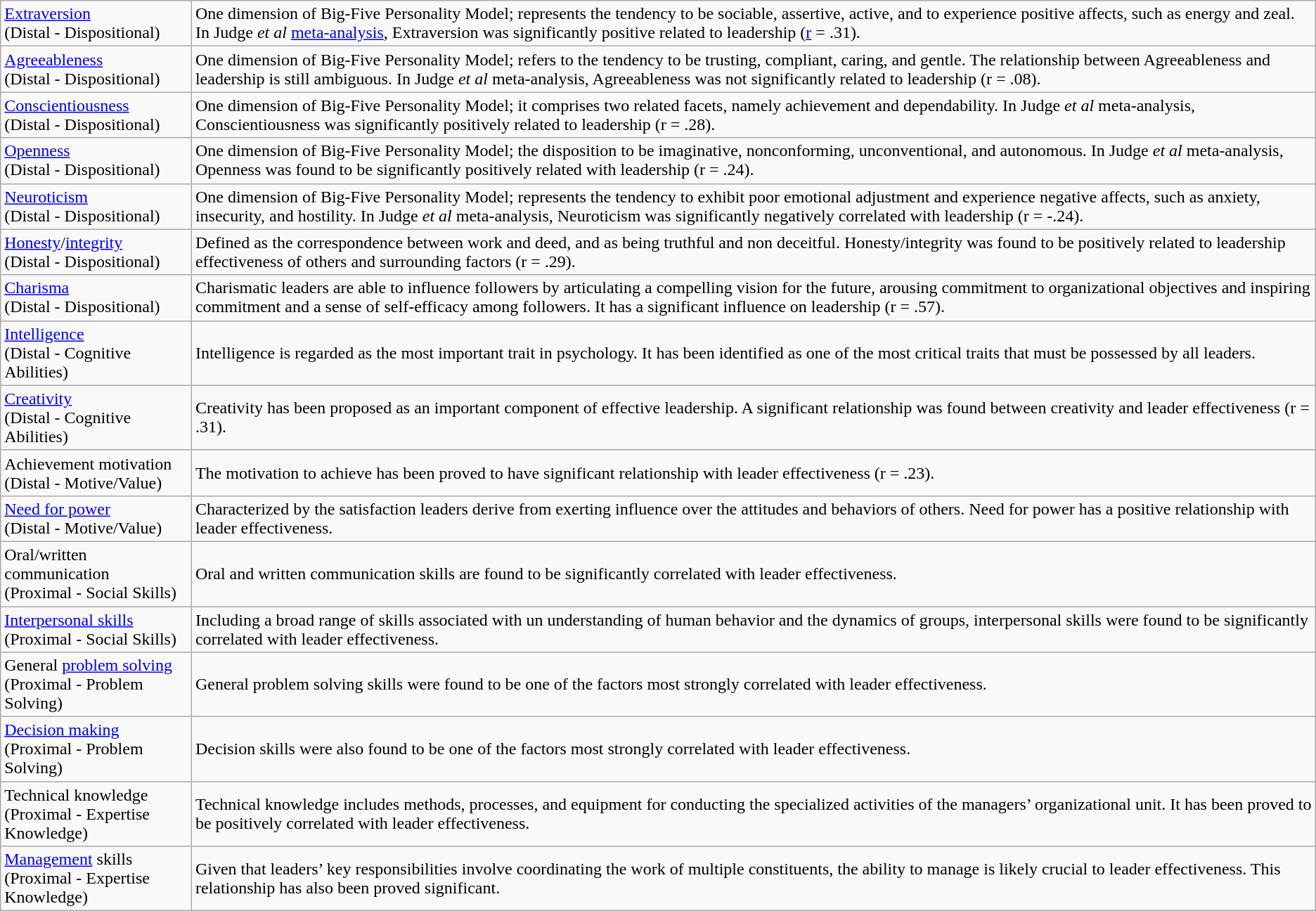<table class="wikitable">
<tr>
<td><a href='#'>Extraversion</a><br>(Distal - Dispositional)</td>
<td>One dimension of Big-Five Personality Model; represents the tendency to be sociable, assertive, active, and to experience positive affects, such as energy and zeal. In Judge <em>et al</em> <a href='#'>meta-analysis</a>, Extraversion was significantly positive related to leadership (<a href='#'>r</a> = .31).</td>
</tr>
<tr>
<td><a href='#'>Agreeableness</a><br>(Distal - Dispositional)</td>
<td>One dimension of Big-Five Personality Model; refers to the tendency to be trusting, compliant, caring, and gentle. The relationship between Agreeableness and leadership is still ambiguous. In Judge <em>et al</em> meta-analysis, Agreeableness was not significantly related to leadership (r = .08).</td>
</tr>
<tr>
<td><a href='#'>Conscientiousness</a><br>(Distal - Dispositional)</td>
<td>One dimension of Big-Five Personality Model; it comprises two related facets, namely achievement and dependability. In Judge <em>et al</em> meta-analysis, Conscientiousness was significantly positively related to leadership (r = .28).</td>
</tr>
<tr>
<td><a href='#'>Openness</a><br>(Distal - Dispositional)</td>
<td>One dimension of Big-Five Personality Model; the disposition to be imaginative, nonconforming, unconventional, and autonomous. In Judge <em>et al</em> meta-analysis, Openness was found to be significantly positively related with leadership (r = .24).</td>
</tr>
<tr>
<td><a href='#'>Neuroticism</a><br>(Distal - Dispositional)</td>
<td>One dimension of Big-Five Personality Model; represents the tendency to exhibit poor emotional adjustment and experience negative affects, such as anxiety, insecurity, and hostility. In Judge <em>et al</em> meta-analysis, Neuroticism was significantly negatively correlated with leadership (r = -.24).</td>
</tr>
<tr>
<td><a href='#'>Honesty</a>/<a href='#'>integrity</a><br>(Distal - Dispositional)</td>
<td>Defined as the correspondence between work and deed, and as being truthful and non deceitful. Honesty/integrity was found to be positively related to leadership effectiveness of others and surrounding factors (r = .29).</td>
</tr>
<tr>
<td><a href='#'>Charisma</a><br>(Distal - Dispositional)</td>
<td>Charismatic leaders are able to influence followers by articulating a compelling vision for the future, arousing commitment to organizational objectives and inspiring commitment and a sense of self-efficacy among followers. It has a significant influence on leadership (r = .57).</td>
</tr>
<tr>
<td><a href='#'>Intelligence</a><br>(Distal - Cognitive Abilities)</td>
<td>Intelligence is regarded as the most important trait in psychology. It has been identified as one of the most critical traits that must be possessed by all leaders.</td>
</tr>
<tr>
<td><a href='#'>Creativity</a><br>(Distal - Cognitive Abilities)</td>
<td>Creativity has been proposed as an important component of effective leadership. A significant relationship was found between creativity and leader effectiveness (r = .31).</td>
</tr>
<tr>
<td>Achievement motivation<br>(Distal - Motive/Value)</td>
<td>The motivation to achieve has been proved to have significant relationship with leader effectiveness (r = .23).</td>
</tr>
<tr>
<td><a href='#'>Need for power</a><br>(Distal - Motive/Value)</td>
<td>Characterized by the satisfaction leaders derive from exerting influence over the attitudes and behaviors of others. Need for power has a positive relationship with leader effectiveness.</td>
</tr>
<tr>
<td>Oral/written communication<br>(Proximal - Social Skills)</td>
<td>Oral and written communication skills are found to be significantly correlated with leader effectiveness.</td>
</tr>
<tr>
<td><a href='#'>Interpersonal skills</a><br>(Proximal - Social Skills)</td>
<td>Including a broad range of skills associated with un understanding of human behavior and the dynamics of groups, interpersonal skills were found to be significantly correlated with leader effectiveness.</td>
</tr>
<tr>
<td>General <a href='#'>problem solving</a><br>(Proximal - Problem Solving)</td>
<td>General problem solving skills were found to be one of the factors most strongly correlated with leader effectiveness.</td>
</tr>
<tr>
<td><a href='#'>Decision making</a><br>(Proximal - Problem Solving)</td>
<td>Decision skills were also found to be one of the factors most strongly correlated with leader effectiveness.</td>
</tr>
<tr>
<td>Technical knowledge<br>(Proximal - Expertise Knowledge)</td>
<td>Technical knowledge includes methods, processes, and equipment for conducting the specialized activities of the managers’ organizational unit. It has been proved to be positively correlated with leader effectiveness.</td>
</tr>
<tr>
<td><a href='#'>Management</a> skills<br>(Proximal - Expertise Knowledge)</td>
<td>Given that leaders’ key responsibilities involve coordinating the work of multiple constituents, the ability to manage is likely crucial to leader effectiveness. This relationship has also been proved significant.</td>
</tr>
</table>
